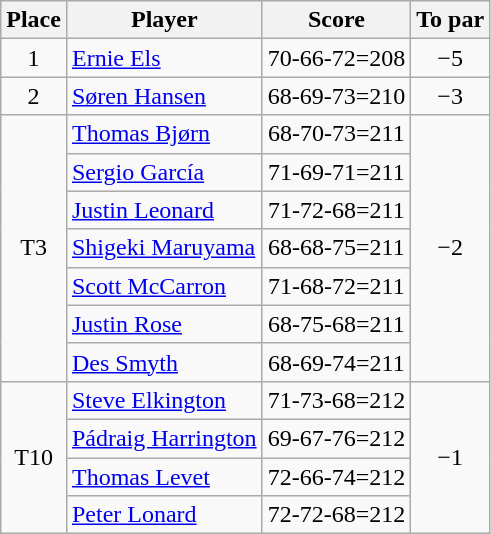<table class="wikitable">
<tr>
<th>Place</th>
<th>Player</th>
<th>Score</th>
<th>To par</th>
</tr>
<tr>
<td align=center>1</td>
<td> <a href='#'>Ernie Els</a></td>
<td align=center>70-66-72=208</td>
<td align=center>−5</td>
</tr>
<tr>
<td align=center>2</td>
<td> <a href='#'>Søren Hansen</a></td>
<td align=center>68-69-73=210</td>
<td align=center>−3</td>
</tr>
<tr>
<td rowspan="7" style="text-align:center;">T3</td>
<td> <a href='#'>Thomas Bjørn</a></td>
<td align=center>68-70-73=211</td>
<td rowspan="7" style="text-align:center;">−2</td>
</tr>
<tr>
<td> <a href='#'>Sergio García</a></td>
<td align=center>71-69-71=211</td>
</tr>
<tr>
<td> <a href='#'>Justin Leonard</a></td>
<td align=center>71-72-68=211</td>
</tr>
<tr>
<td> <a href='#'>Shigeki Maruyama</a></td>
<td align=center>68-68-75=211</td>
</tr>
<tr>
<td> <a href='#'>Scott McCarron</a></td>
<td align=center>71-68-72=211</td>
</tr>
<tr>
<td> <a href='#'>Justin Rose</a></td>
<td align=center>68-75-68=211</td>
</tr>
<tr>
<td> <a href='#'>Des Smyth</a></td>
<td align=center>68-69-74=211</td>
</tr>
<tr>
<td rowspan="4" style="text-align:center;">T10</td>
<td> <a href='#'>Steve Elkington</a></td>
<td align=center>71-73-68=212</td>
<td rowspan="4" style="text-align:center;">−1</td>
</tr>
<tr>
<td> <a href='#'>Pádraig Harrington</a></td>
<td align=center>69-67-76=212</td>
</tr>
<tr>
<td> <a href='#'>Thomas Levet</a></td>
<td align=center>72-66-74=212</td>
</tr>
<tr>
<td> <a href='#'>Peter Lonard</a></td>
<td align=center>72-72-68=212</td>
</tr>
</table>
